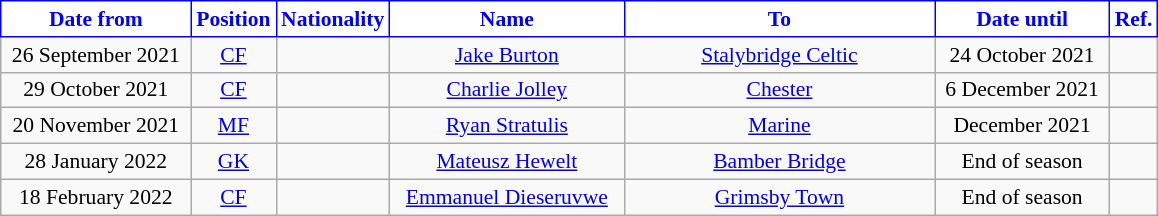<table class="wikitable"  style="text-align:center; font-size:90%; ">
<tr>
<th style="background:white; color:blue; border: 1px solid blue; width:120px;">Date from</th>
<th style="background:white; color:blue; border: 1px solid blue; width:50px;">Position</th>
<th style="background:white; color:blue; border: 1px solid blue; width:50px;">Nationality</th>
<th style="background:white; color:blue; border: 1px solid blue; width:150px;">Name</th>
<th style="background:white; color:blue; border: 1px solid blue; width:200px;">To</th>
<th style="background:white; color:blue; border: 1px solid blue; width:110px;">Date until</th>
<th style="background:white; color:blue; border: 1px solid blue; width:25px;">Ref.</th>
</tr>
<tr>
<td>26 September 2021</td>
<td><a href='#'>CF</a></td>
<td></td>
<td><a href='#'>Jake Burton</a></td>
<td> <a href='#'>Stalybridge Celtic</a></td>
<td>24 October 2021</td>
<td></td>
</tr>
<tr>
<td>29 October 2021</td>
<td><a href='#'>CF</a></td>
<td></td>
<td><a href='#'>Charlie Jolley</a></td>
<td> <a href='#'>Chester</a></td>
<td>6 December 2021</td>
<td></td>
</tr>
<tr>
<td>20 November 2021</td>
<td><a href='#'>MF</a></td>
<td></td>
<td><a href='#'>Ryan Stratulis</a></td>
<td> <a href='#'>Marine</a></td>
<td>December 2021</td>
<td></td>
</tr>
<tr>
<td>28 January 2022</td>
<td><a href='#'>GK</a></td>
<td></td>
<td><a href='#'>Mateusz Hewelt</a></td>
<td> <a href='#'>Bamber Bridge</a></td>
<td>End of season</td>
<td></td>
</tr>
<tr>
<td>18 February 2022</td>
<td><a href='#'>CF</a></td>
<td></td>
<td><a href='#'>Emmanuel Dieseruvwe</a></td>
<td> <a href='#'>Grimsby Town</a></td>
<td>End of season</td>
<td></td>
</tr>
</table>
